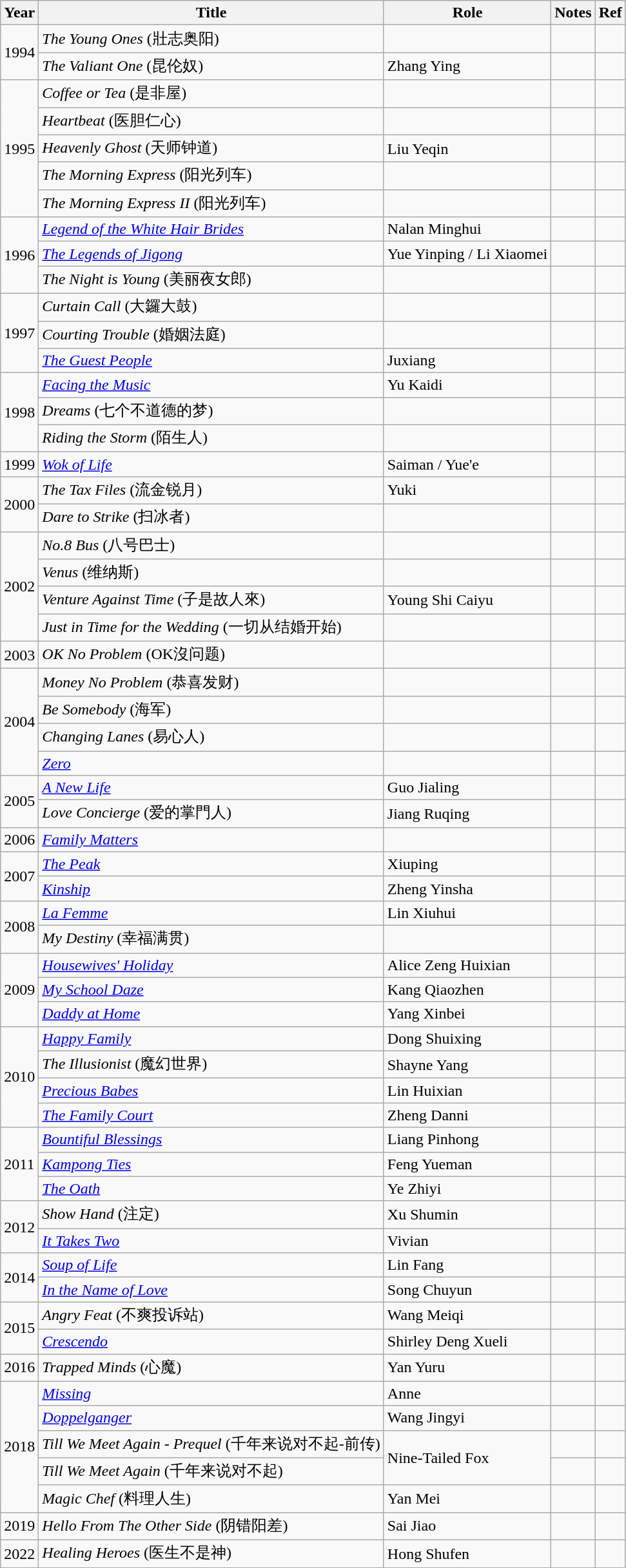<table class="wikitable sortable">
<tr>
<th>Year</th>
<th>Title</th>
<th>Role</th>
<th class="unsortable">Notes</th>
<th class="unsortable">Ref</th>
</tr>
<tr>
<td rowspan="2">1994</td>
<td><em>The Young Ones</em> (壯志奥阳)</td>
<td></td>
<td></td>
<td></td>
</tr>
<tr>
<td><em>The Valiant One</em> (昆伦奴)</td>
<td>Zhang Ying</td>
<td></td>
<td></td>
</tr>
<tr>
<td rowspan="5">1995</td>
<td><em>Coffee or Tea</em> (是非屋)</td>
<td></td>
<td></td>
<td></td>
</tr>
<tr>
<td><em>Heartbeat</em> (医胆仁心)</td>
<td></td>
<td></td>
<td></td>
</tr>
<tr>
<td><em>Heavenly Ghost</em> (天师钟道)</td>
<td>Liu Yeqin</td>
<td></td>
<td></td>
</tr>
<tr>
<td><em>The Morning Express</em> (阳光列车)</td>
<td></td>
<td></td>
<td></td>
</tr>
<tr>
<td><em>The Morning Express II</em> (阳光列车)</td>
<td></td>
<td></td>
<td></td>
</tr>
<tr>
<td rowspan="3">1996</td>
<td><em><a href='#'>Legend of the White Hair Brides</a></em></td>
<td>Nalan Minghui</td>
<td></td>
<td></td>
</tr>
<tr>
<td><em><a href='#'>The Legends of Jigong</a></em></td>
<td>Yue Yinping / Li Xiaomei</td>
<td></td>
<td></td>
</tr>
<tr>
<td><em>The Night is Young</em> (美丽夜女郎)</td>
<td></td>
<td></td>
<td></td>
</tr>
<tr>
<td rowspan="3">1997</td>
<td><em>Curtain Call</em> (大鑼大鼓)</td>
<td></td>
<td></td>
<td></td>
</tr>
<tr>
<td><em>Courting Trouble</em> (婚姻法庭)</td>
<td></td>
<td></td>
<td></td>
</tr>
<tr>
<td><em><a href='#'>The Guest People</a></em></td>
<td>Juxiang</td>
<td></td>
<td></td>
</tr>
<tr>
<td rowspan="3">1998</td>
<td><em><a href='#'>Facing the Music</a></em></td>
<td>Yu Kaidi</td>
<td></td>
<td></td>
</tr>
<tr>
<td><em>Dreams</em> (七个不道德的梦)</td>
<td></td>
<td></td>
<td></td>
</tr>
<tr>
<td><em>Riding the Storm</em> (陌生人)</td>
<td></td>
<td></td>
<td></td>
</tr>
<tr>
<td>1999</td>
<td><em><a href='#'>Wok of Life</a></em></td>
<td>Saiman / Yue'e</td>
<td></td>
<td></td>
</tr>
<tr>
<td rowspan="2">2000</td>
<td><em>The Tax Files</em> (流金锐月)</td>
<td>Yuki</td>
<td></td>
<td></td>
</tr>
<tr>
<td><em>Dare to Strike</em> (扫冰者)</td>
<td></td>
<td></td>
<td></td>
</tr>
<tr>
<td rowspan="4">2002</td>
<td><em>No.8 Bus</em> (八号巴士)</td>
<td></td>
<td></td>
<td></td>
</tr>
<tr>
<td><em>Venus</em> (维纳斯)</td>
<td></td>
<td></td>
<td></td>
</tr>
<tr>
<td><em>Venture Against Time</em> (子是故人來)</td>
<td>Young Shi Caiyu</td>
<td></td>
<td></td>
</tr>
<tr>
<td><em>Just in Time for the Wedding</em> (一切从结婚开始)</td>
<td></td>
<td></td>
<td></td>
</tr>
<tr>
<td>2003</td>
<td><em>OK No Problem</em> (OK沒问题)</td>
<td></td>
<td></td>
<td></td>
</tr>
<tr>
<td rowspan="4">2004</td>
<td><em>Money No Problem</em> (恭喜发财)</td>
<td></td>
<td></td>
<td></td>
</tr>
<tr>
<td><em>Be Somebody</em> (海军)</td>
<td></td>
<td></td>
<td></td>
</tr>
<tr>
<td><em>Changing Lanes</em> (易心人)</td>
<td></td>
<td></td>
<td></td>
</tr>
<tr>
<td><em><a href='#'>Zero</a></em></td>
<td></td>
<td></td>
<td></td>
</tr>
<tr>
<td rowspan="2">2005</td>
<td><em><a href='#'>A New Life</a></em></td>
<td>Guo Jialing</td>
<td></td>
<td></td>
</tr>
<tr>
<td><em>Love Concierge</em> (爱的掌門人)</td>
<td>Jiang Ruqing</td>
<td></td>
<td></td>
</tr>
<tr>
<td>2006</td>
<td><em><a href='#'>Family Matters</a></em></td>
<td></td>
<td></td>
<td></td>
</tr>
<tr>
<td rowspan="2">2007</td>
<td><em><a href='#'>The Peak</a></em></td>
<td>Xiuping</td>
<td></td>
<td></td>
</tr>
<tr>
<td><em><a href='#'>Kinship</a></em></td>
<td>Zheng Yinsha</td>
<td></td>
<td></td>
</tr>
<tr>
<td rowspan="2">2008</td>
<td><em><a href='#'>La Femme</a></em></td>
<td>Lin Xiuhui</td>
<td></td>
<td></td>
</tr>
<tr>
<td><em>My Destiny</em> (幸福满贯)</td>
<td></td>
<td></td>
<td></td>
</tr>
<tr>
<td rowspan="3">2009</td>
<td><em><a href='#'>Housewives' Holiday</a></em></td>
<td>Alice Zeng Huixian</td>
<td></td>
<td></td>
</tr>
<tr>
<td><em><a href='#'>My School Daze</a></em></td>
<td>Kang Qiaozhen</td>
<td></td>
<td></td>
</tr>
<tr>
<td><em><a href='#'>Daddy at Home</a></em></td>
<td>Yang Xinbei</td>
<td></td>
<td></td>
</tr>
<tr>
<td rowspan="4">2010</td>
<td><em><a href='#'>Happy Family</a></em></td>
<td>Dong Shuixing</td>
<td></td>
<td></td>
</tr>
<tr>
<td><em>The Illusionist</em> (魔幻世界)</td>
<td>Shayne Yang</td>
<td></td>
<td></td>
</tr>
<tr>
<td><em><a href='#'>Precious Babes</a></em></td>
<td>Lin Huixian</td>
<td></td>
<td></td>
</tr>
<tr>
<td><em><a href='#'>The Family Court</a></em></td>
<td>Zheng Danni</td>
<td></td>
<td></td>
</tr>
<tr>
<td rowspan="3">2011</td>
<td><em><a href='#'>Bountiful Blessings</a></em></td>
<td>Liang Pinhong</td>
<td></td>
<td></td>
</tr>
<tr>
<td><em><a href='#'>Kampong Ties</a></em></td>
<td>Feng Yueman</td>
<td></td>
<td></td>
</tr>
<tr>
<td><em><a href='#'>The Oath</a></em></td>
<td>Ye Zhiyi</td>
<td></td>
<td></td>
</tr>
<tr>
<td rowspan="2">2012</td>
<td><em>Show Hand</em> (注定)</td>
<td>Xu Shumin</td>
<td></td>
<td></td>
</tr>
<tr>
<td><em><a href='#'>It Takes Two</a></em></td>
<td>Vivian</td>
<td></td>
<td></td>
</tr>
<tr>
<td rowspan="2">2014</td>
<td><em><a href='#'>Soup of Life</a></em></td>
<td>Lin Fang</td>
<td></td>
<td></td>
</tr>
<tr>
<td><em><a href='#'>In the Name of Love</a></em></td>
<td>Song Chuyun</td>
<td></td>
<td></td>
</tr>
<tr>
<td rowspan="2">2015</td>
<td><em>Angry Feat</em> (不爽投诉站)</td>
<td>Wang Meiqi</td>
<td></td>
<td></td>
</tr>
<tr>
<td><em><a href='#'>Crescendo</a></em></td>
<td>Shirley Deng Xueli</td>
<td></td>
<td></td>
</tr>
<tr>
<td>2016</td>
<td><em>Trapped Minds</em> (心魔)</td>
<td>Yan Yuru</td>
<td></td>
<td></td>
</tr>
<tr>
<td rowspan="5">2018</td>
<td><em><a href='#'>Missing</a></em></td>
<td>Anne</td>
<td></td>
<td></td>
</tr>
<tr>
<td><em><a href='#'>Doppelganger</a></em></td>
<td>Wang Jingyi</td>
<td></td>
<td></td>
</tr>
<tr>
<td><em>Till We Meet Again - Prequel</em> (千年来说对不起-前传)</td>
<td rowspan="2">Nine-Tailed Fox</td>
<td></td>
<td></td>
</tr>
<tr>
<td><em>Till We Meet Again</em> (千年来说对不起)</td>
<td></td>
<td></td>
</tr>
<tr>
<td><em>Magic Chef</em> (料理人生)</td>
<td>Yan Mei</td>
<td></td>
<td></td>
</tr>
<tr>
<td rowspan="1">2019</td>
<td><em>Hello From The Other Side</em> (阴错阳差)</td>
<td>Sai Jiao</td>
<td></td>
<td></td>
</tr>
<tr>
<td>2022</td>
<td><em>Healing Heroes</em> (医生不是神)</td>
<td>Hong Shufen</td>
<td></td>
<td></td>
</tr>
</table>
